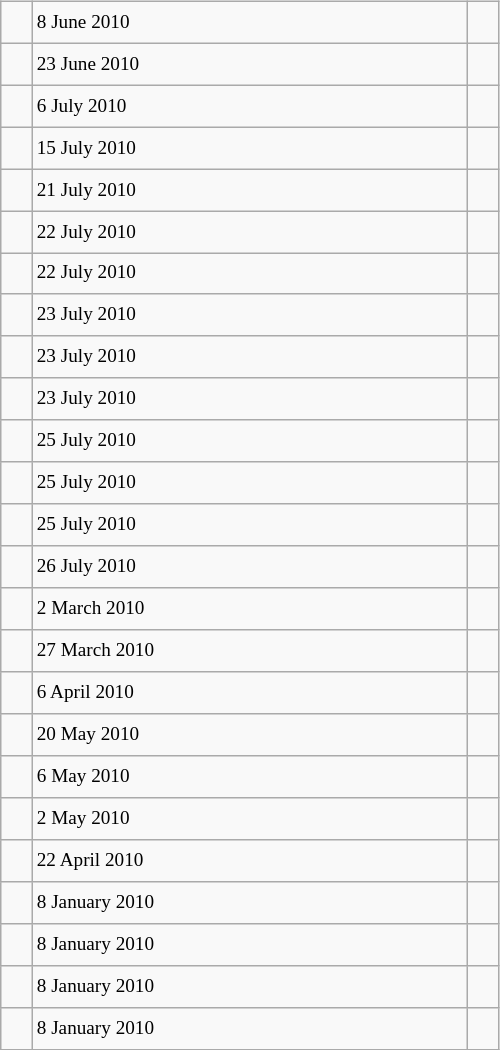<table class="wikitable" style="font-size: 80%; float: left; width: 26em; margin-right: 1em; height: 700px">
<tr>
<td></td>
<td>8 June 2010</td>
<td></td>
</tr>
<tr>
<td></td>
<td>23 June 2010</td>
<td></td>
</tr>
<tr>
<td></td>
<td>6 July 2010</td>
<td></td>
</tr>
<tr>
<td></td>
<td>15 July 2010</td>
<td></td>
</tr>
<tr>
<td></td>
<td>21 July 2010</td>
<td></td>
</tr>
<tr>
<td></td>
<td>22 July 2010</td>
<td></td>
</tr>
<tr>
<td></td>
<td>22 July 2010</td>
<td></td>
</tr>
<tr>
<td></td>
<td>23 July 2010</td>
<td></td>
</tr>
<tr>
<td></td>
<td>23 July 2010</td>
<td></td>
</tr>
<tr>
<td></td>
<td>23 July 2010</td>
<td></td>
</tr>
<tr>
<td></td>
<td>25 July 2010</td>
<td></td>
</tr>
<tr>
<td></td>
<td>25 July 2010</td>
<td></td>
</tr>
<tr>
<td></td>
<td>25 July 2010</td>
<td></td>
</tr>
<tr>
<td></td>
<td>26 July 2010</td>
<td></td>
</tr>
<tr>
<td></td>
<td>2 March 2010</td>
<td></td>
</tr>
<tr>
<td></td>
<td>27 March 2010</td>
<td></td>
</tr>
<tr>
<td></td>
<td>6 April 2010</td>
<td></td>
</tr>
<tr>
<td></td>
<td>20 May 2010</td>
<td></td>
</tr>
<tr>
<td></td>
<td>6 May 2010</td>
<td></td>
</tr>
<tr>
<td></td>
<td>2 May 2010</td>
<td></td>
</tr>
<tr>
<td></td>
<td>22 April 2010</td>
<td></td>
</tr>
<tr>
<td></td>
<td>8 January 2010</td>
<td></td>
</tr>
<tr>
<td></td>
<td>8 January 2010</td>
<td></td>
</tr>
<tr>
<td></td>
<td>8 January 2010</td>
<td></td>
</tr>
<tr>
<td></td>
<td>8 January 2010</td>
<td></td>
</tr>
</table>
